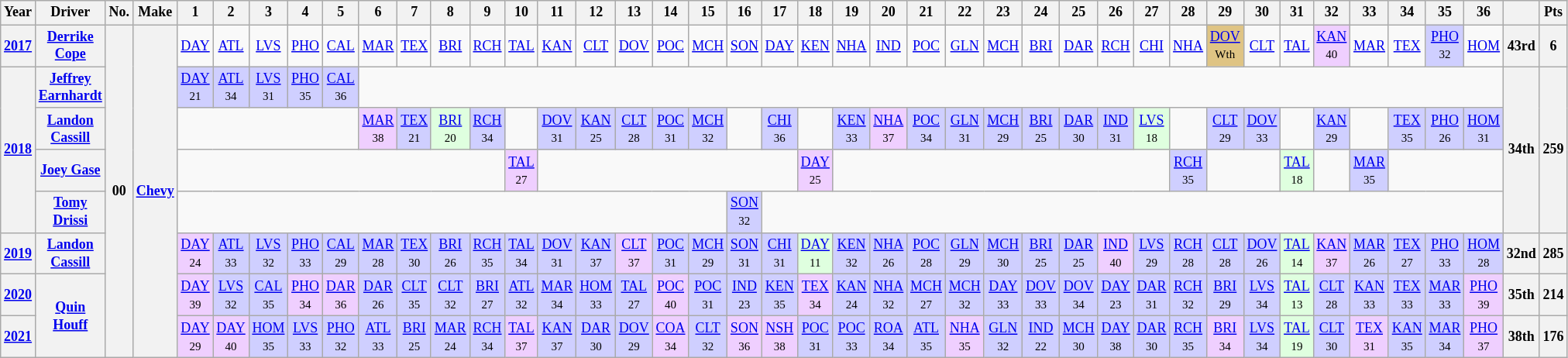<table class="wikitable" style="text-align:center; font-size:75%">
<tr>
<th>Year</th>
<th>Driver</th>
<th>No.</th>
<th>Make</th>
<th>1</th>
<th>2</th>
<th>3</th>
<th>4</th>
<th>5</th>
<th>6</th>
<th>7</th>
<th>8</th>
<th>9</th>
<th>10</th>
<th>11</th>
<th>12</th>
<th>13</th>
<th>14</th>
<th>15</th>
<th>16</th>
<th>17</th>
<th>18</th>
<th>19</th>
<th>20</th>
<th>21</th>
<th>22</th>
<th>23</th>
<th>24</th>
<th>25</th>
<th>26</th>
<th>27</th>
<th>28</th>
<th>29</th>
<th>30</th>
<th>31</th>
<th>32</th>
<th>33</th>
<th>34</th>
<th>35</th>
<th>36</th>
<th></th>
<th>Pts</th>
</tr>
<tr>
<th><a href='#'>2017</a></th>
<th><a href='#'>Derrike Cope</a></th>
<th rowspan="8">00</th>
<th rowspan="8"><a href='#'>Chevy</a></th>
<td><a href='#'>DAY</a></td>
<td><a href='#'>ATL</a></td>
<td><a href='#'>LVS</a></td>
<td><a href='#'>PHO</a></td>
<td><a href='#'>CAL</a></td>
<td><a href='#'>MAR</a></td>
<td><a href='#'>TEX</a></td>
<td><a href='#'>BRI</a></td>
<td><a href='#'>RCH</a></td>
<td><a href='#'>TAL</a></td>
<td><a href='#'>KAN</a></td>
<td><a href='#'>CLT</a></td>
<td><a href='#'>DOV</a></td>
<td><a href='#'>POC</a></td>
<td><a href='#'>MCH</a></td>
<td><a href='#'>SON</a></td>
<td><a href='#'>DAY</a></td>
<td><a href='#'>KEN</a></td>
<td><a href='#'>NHA</a></td>
<td><a href='#'>IND</a></td>
<td><a href='#'>POC</a></td>
<td><a href='#'>GLN</a></td>
<td><a href='#'>MCH</a></td>
<td><a href='#'>BRI</a></td>
<td><a href='#'>DAR</a></td>
<td><a href='#'>RCH</a></td>
<td><a href='#'>CHI</a></td>
<td><a href='#'>NHA</a></td>
<td style="background:#DFC484;"><a href='#'>DOV</a> <br><small>Wth</small></td>
<td><a href='#'>CLT</a></td>
<td><a href='#'>TAL</a></td>
<td style="background:#EFCFFF;"><a href='#'>KAN</a> <br><small>40</small></td>
<td><a href='#'>MAR</a></td>
<td><a href='#'>TEX</a></td>
<td style="background:#CFCFFF;"><a href='#'>PHO</a> <br><small>32</small></td>
<td><a href='#'>HOM</a></td>
<th>43rd</th>
<th>6</th>
</tr>
<tr>
<th rowspan="4"><a href='#'>2018</a></th>
<th><a href='#'>Jeffrey Earnhardt</a></th>
<td style="background:#CFCFFF;"><a href='#'>DAY</a> <br><small>21</small></td>
<td style="background:#CFCFFF;"><a href='#'>ATL</a><br><small>34</small></td>
<td style="background:#CFCFFF;"><a href='#'>LVS</a><br><small>31</small></td>
<td style="background:#CFCFFF;"><a href='#'>PHO</a><br><small>35</small></td>
<td style="background:#CFCFFF;"><a href='#'>CAL</a><br><small>36</small></td>
<td colspan=31></td>
<th rowspan="4">34th</th>
<th rowspan="4">259</th>
</tr>
<tr>
<th><a href='#'>Landon Cassill</a></th>
<td colspan=5></td>
<td style="background:#EFCFFF;"><a href='#'>MAR</a><br><small>38</small></td>
<td style="background:#CFCFFF;"><a href='#'>TEX</a><br><small>21</small></td>
<td style="background:#DFFFDF;"><a href='#'>BRI</a><br><small>20</small></td>
<td style="background:#CFCFFF;"><a href='#'>RCH</a><br><small>34</small></td>
<td></td>
<td style="background:#CFCFFF;"><a href='#'>DOV</a><br><small>31</small></td>
<td style="background:#CFCFFF;"><a href='#'>KAN</a><br><small>25</small></td>
<td style="background:#CFCFFF;"><a href='#'>CLT</a><br><small>28</small></td>
<td style="background:#CFCFFF;"><a href='#'>POC</a><br><small>31</small></td>
<td style="background:#CFCFFF;"><a href='#'>MCH</a><br><small>32</small></td>
<td></td>
<td style="background:#CFCFFF;"><a href='#'>CHI</a><br><small>36</small></td>
<td></td>
<td style="background:#CFCFFF;"><a href='#'>KEN</a><br><small>33</small></td>
<td style="background:#EFCFFF;"><a href='#'>NHA</a><br><small>37</small></td>
<td style="background:#CFCFFF;"><a href='#'>POC</a><br><small>34</small></td>
<td style="background:#CFCFFF;"><a href='#'>GLN</a><br><small>31</small></td>
<td style="background:#CFCFFF;"><a href='#'>MCH</a><br><small>29</small></td>
<td style="background:#CFCFFF;"><a href='#'>BRI</a><br><small>25</small></td>
<td style="background:#CFCFFF;"><a href='#'>DAR</a><br><small>30</small></td>
<td style="background:#CFCFFF;"><a href='#'>IND</a><br><small>31</small></td>
<td style="background:#DFFFDF;"><a href='#'>LVS</a><br><small>18</small></td>
<td></td>
<td style="background:#CFCFFF;"><a href='#'>CLT</a><br><small>29</small></td>
<td style="background:#CFCFFF;"><a href='#'>DOV</a><br><small>33</small></td>
<td></td>
<td style="background:#CFCFFF;"><a href='#'>KAN</a><br><small>29</small></td>
<td></td>
<td style="background:#CFCFFF;"><a href='#'>TEX</a><br><small>35</small></td>
<td style="background:#CFCFFF;"><a href='#'>PHO</a><br><small>26</small></td>
<td style="background:#CFCFFF;"><a href='#'>HOM</a><br><small>31</small></td>
</tr>
<tr>
<th><a href='#'>Joey Gase</a></th>
<td colspan=9></td>
<td style="background:#EFCFFF;"><a href='#'>TAL</a><br><small>27</small></td>
<td colspan=7></td>
<td style="background:#EFCFFF;"><a href='#'>DAY</a><br><small>25</small></td>
<td colspan=9></td>
<td style="background:#CFCFFF;"><a href='#'>RCH</a><br><small>35</small></td>
<td colspan=2></td>
<td style="background:#DFFFDF;"><a href='#'>TAL</a><br><small>18</small></td>
<td></td>
<td style="background:#CFCFFF;"><a href='#'>MAR</a><br><small>35</small></td>
<td colspan=3></td>
</tr>
<tr>
<th><a href='#'>Tomy Drissi</a></th>
<td colspan=15></td>
<td style="background:#CFCFFF;"><a href='#'>SON</a><br><small>32</small></td>
<td colspan=20></td>
</tr>
<tr>
<th><a href='#'>2019</a></th>
<th><a href='#'>Landon Cassill</a></th>
<td style="background:#EFCFFF;"><a href='#'>DAY</a><br><small>24</small></td>
<td style="background:#CFCFFF;"><a href='#'>ATL</a><br><small>33</small></td>
<td style="background:#CFCFFF;"><a href='#'>LVS</a><br><small>32</small></td>
<td style="background:#CFCFFF;"><a href='#'>PHO</a><br><small>33</small></td>
<td style="background:#CFCFFF;"><a href='#'>CAL</a><br><small>29</small></td>
<td style="background:#CFCFFF;"><a href='#'>MAR</a><br><small>28</small></td>
<td style="background:#CFCFFF;"><a href='#'>TEX</a><br><small>30</small></td>
<td style="background:#CFCFFF;"><a href='#'>BRI</a><br><small>26</small></td>
<td Style="background:#CFCFFF;"><a href='#'>RCH</a><br><small>35</small></td>
<td style="background:#CFCFFF;"><a href='#'>TAL</a><br><small>34</small></td>
<td style="background:#CFCFFF;"><a href='#'>DOV</a><br><small>31</small></td>
<td style="background:#CFCFFF;"><a href='#'>KAN</a><br><small>37</small></td>
<td style="background:#EFCFFF;"><a href='#'>CLT</a><br><small>37</small></td>
<td style="background:#CFCFFF;"><a href='#'>POC</a><br><small>31</small></td>
<td style="background:#CFCFFF;"><a href='#'>MCH</a><br><small>29</small></td>
<td style="background:#CFCFFF;"><a href='#'>SON</a><br><small>31</small></td>
<td style="background:#CFCFFF;"><a href='#'>CHI</a><br><small>31</small></td>
<td style="background:#DFFFDF;"><a href='#'>DAY</a><br><small>11</small></td>
<td style="background:#CFCFFF;"><a href='#'>KEN</a><br><small>32</small></td>
<td style="background:#CFCFFF;"><a href='#'>NHA</a><br><small>26</small></td>
<td style="background:#CFCFFF;"><a href='#'>POC</a><br><small>28</small></td>
<td style="background:#CFCFFF;"><a href='#'>GLN</a><br><small>29</small></td>
<td style="background:#CFCFFF;"><a href='#'>MCH</a><br><small>30</small></td>
<td style="background:#CFCFFF;"><a href='#'>BRI</a><br><small>25</small></td>
<td style="background:#CFCFFF;"><a href='#'>DAR</a><br><small>25</small></td>
<td style="background:#EFCFFF;"><a href='#'>IND</a><br><small>40</small></td>
<td style="background:#CFCFFF;"><a href='#'>LVS</a><br><small>29</small></td>
<td style="background:#CFCFFF;"><a href='#'>RCH</a><br><small>28</small></td>
<td style="background:#CFCFFF;"><a href='#'>CLT</a><br><small>28</small></td>
<td style="background:#CFCFFF;"><a href='#'>DOV</a><br><small>26</small></td>
<td style="background:#DFFFDF;"><a href='#'>TAL</a><br><small>14</small></td>
<td style="background:#EFCFFF;"><a href='#'>KAN</a><br><small>37</small></td>
<td style="background:#CFCFFF;"><a href='#'>MAR</a><br><small>26</small></td>
<td style="background:#CFCFFF;"><a href='#'>TEX</a><br><small>27</small></td>
<td style="background:#CFCFFF;"><a href='#'>PHO</a><br><small>33</small></td>
<td style="background:#CFCFFF;"><a href='#'>HOM</a><br><small>28</small></td>
<th>32nd</th>
<th>285</th>
</tr>
<tr>
<th><a href='#'>2020</a></th>
<th rowspan="2"><a href='#'>Quin Houff</a></th>
<td style="background:#EFCFFF;"><a href='#'>DAY</a><br><small>39</small></td>
<td style="background:#CFCFFF;"><a href='#'>LVS</a><br><small>32</small></td>
<td style="background:#CFCFFF;"><a href='#'>CAL</a><br><small>35</small></td>
<td style="background:#EFCFFF;"><a href='#'>PHO</a><br><small>34</small></td>
<td style="background:#EFCFFF;"><a href='#'>DAR</a><br><small>36</small></td>
<td style="background:#CFCFFF;"><a href='#'>DAR</a><br><small>26</small></td>
<td style="background:#CFCFFF;"><a href='#'>CLT</a><br><small>35</small></td>
<td style="background:#CFCFFF;"><a href='#'>CLT</a><br><small>32</small></td>
<td style="background:#CFCFFF;"><a href='#'>BRI</a><br><small>27</small></td>
<td style="background:#CFCFFF;"><a href='#'>ATL</a><br><small>32</small></td>
<td style="background:#CFCFFF;"><a href='#'>MAR</a><br><small>34</small></td>
<td style="background:#CFCFFF;"><a href='#'>HOM</a><br><small>33</small></td>
<td style="background:#CFCFFF;"><a href='#'>TAL</a><br><small>27</small></td>
<td style="background:#EFCFFF;"><a href='#'>POC</a><br><small>40</small></td>
<td style="background:#CFCFFF;"><a href='#'>POC</a><br><small>31</small></td>
<td style="background:#CFCFFF;"><a href='#'>IND</a><br><small>23</small></td>
<td style="background:#CFCFFF;"><a href='#'>KEN</a><br><small>35</small></td>
<td style="background:#EFCFFF;"><a href='#'>TEX</a><br><small>34</small></td>
<td style="background:#CFCFFF;"><a href='#'>KAN</a><br><small>24</small></td>
<td style="background:#CFCFFF;"><a href='#'>NHA</a><br><small>32</small></td>
<td style="background:#CFCFFF;"><a href='#'>MCH</a><br><small>27</small></td>
<td style="background:#CFCFFF;"><a href='#'>MCH</a><br><small>32</small></td>
<td style="background:#CFCFFF;"><a href='#'>DAY</a><br><small>33</small></td>
<td style="background:#CFCFFF;"><a href='#'>DOV</a><br><small>33</small></td>
<td style="background:#CFCFFF;"><a href='#'>DOV</a><br><small>34</small></td>
<td style="background:#CFCFFF;"><a href='#'>DAY</a><br><small>23</small></td>
<td style="background:#CFCFFF;"><a href='#'>DAR</a><br><small>31</small></td>
<td style="background:#CFCFFF;"><a href='#'>RCH</a><br><small>32</small></td>
<td style="background:#CFCFFF;"><a href='#'>BRI</a><br><small>29</small></td>
<td style="background:#CFCFFF;"><a href='#'>LVS</a><br><small>34</small></td>
<td style="background:#DFFFDF;"><a href='#'>TAL</a><br><small>13</small></td>
<td style="background:#CFCFFF;"><a href='#'>CLT</a><br><small>28</small></td>
<td style="background:#CFCFFF;"><a href='#'>KAN</a><br><small>33</small></td>
<td style="background:#CFCFFF;"><a href='#'>TEX</a><br><small>33</small></td>
<td style="background:#CFCFFF;"><a href='#'>MAR</a><br><small>33</small></td>
<td style="background:#EFCFFF;"><a href='#'>PHO</a><br><small>39</small></td>
<th>35th</th>
<th>214</th>
</tr>
<tr>
<th><a href='#'>2021</a></th>
<td style="background:#EFCFFF;"><a href='#'>DAY</a><br><small>29</small></td>
<td style="background:#EFCFFF;"><a href='#'>DAY</a><br><small>40</small></td>
<td style="background:#CFCFFF;"><a href='#'>HOM</a><br><small>35</small></td>
<td style="background:#CFCFFF;"><a href='#'>LVS</a><br><small>33</small></td>
<td style="background:#CFCFFF;"><a href='#'>PHO</a><br><small>32</small></td>
<td style="background:#CFCFFF;"><a href='#'>ATL</a><br><small>33</small></td>
<td style="background:#CFCFFF;"><a href='#'>BRI</a><br><small>25</small></td>
<td style="background:#CFCFFF;"><a href='#'>MAR</a><br><small>24</small></td>
<td style="background:#CFCFFF;"><a href='#'>RCH</a><br><small>34</small></td>
<td style="background:#EFCFFF;"><a href='#'>TAL</a><br><small>37</small></td>
<td style="background:#CFCFFF;"><a href='#'>KAN</a><br><small>37</small></td>
<td style="background:#CFCFFF;"><a href='#'>DAR</a><br><small>30</small></td>
<td style="background:#CFCFFF;"><a href='#'>DOV</a><br><small>29</small></td>
<td style="background:#EFCFFF;"><a href='#'>COA</a><br><small>34</small></td>
<td style="background:#CFCFFF;"><a href='#'>CLT</a><br><small>32</small></td>
<td style="background:#EFCFFF;"><a href='#'>SON</a><br><small>36</small></td>
<td style="background:#EFCFFF;"><a href='#'>NSH</a><br><small>38</small></td>
<td style="background:#CFCFFF;"><a href='#'>POC</a><br><small>31</small></td>
<td style="background:#CFCFFF;"><a href='#'>POC</a><br><small>33</small></td>
<td style="background:#CFCFFF;"><a href='#'>ROA</a><br><small>34</small></td>
<td style="background:#CFCFFF;"><a href='#'>ATL</a><br><small>35</small></td>
<td style="background:#EFCFFF;"><a href='#'>NHA</a><br><small>35</small></td>
<td style="background:#CFCFFF;"><a href='#'>GLN</a><br><small>32</small></td>
<td style="background:#CFCFFF;"><a href='#'>IND</a><br><small>22</small></td>
<td style="background:#CFCFFF;"><a href='#'>MCH</a><br><small>30</small></td>
<td style="background:#CFCFFF;"><a href='#'>DAY</a><br><small>38</small></td>
<td style="background:#CFCFFF;"><a href='#'>DAR</a><br><small>30</small></td>
<td style="background:#CFCFFF;"><a href='#'>RCH</a><br><small>35</small></td>
<td style="background:#EFCFFF;"><a href='#'>BRI</a><br><small>34</small></td>
<td style="background:#CFCFFF;"><a href='#'>LVS</a><br><small>34</small></td>
<td style="background:#DFFFDF;"><a href='#'>TAL</a><br><small>19</small></td>
<td style="background:#CFCFFF;"><a href='#'>CLT</a><br><small>30</small></td>
<td style="background:#EFCFFF;"><a href='#'>TEX</a><br><small>31</small></td>
<td style="background:#CFCFFF;"><a href='#'>KAN</a><br><small>35</small></td>
<td style="background:#CFCFFF;"><a href='#'>MAR</a><br><small>34</small></td>
<td style="background:#EFCFFF;"><a href='#'>PHO</a><br><small>37</small></td>
<th>38th</th>
<th>176</th>
</tr>
</table>
